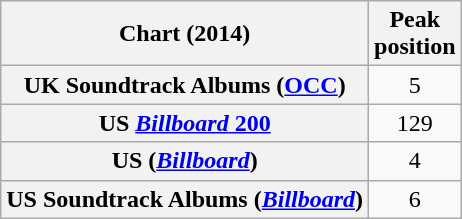<table class="wikitable sortable plainrowheaders" style="text-align:center">
<tr>
<th scope="col">Chart (2014)</th>
<th scope="col">Peak<br>position</th>
</tr>
<tr>
<th scope="row">UK Soundtrack Albums (<a href='#'>OCC</a>)</th>
<td>5</td>
</tr>
<tr>
<th scope="row">US <a href='#'><em>Billboard</em> 200</a></th>
<td>129</td>
</tr>
<tr>
<th scope="row">US (<a href='#'><em>Billboard</em></a>)</th>
<td>4</td>
</tr>
<tr>
<th scope="row">US Soundtrack Albums (<a href='#'><em>Billboard</em></a>)</th>
<td>6</td>
</tr>
</table>
